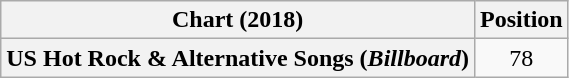<table class="wikitable plainrowheaders sortable" style="text-align:center;">
<tr>
<th scope="col">Chart (2018)</th>
<th scope="col">Position</th>
</tr>
<tr>
<th scope="row">US Hot Rock & Alternative Songs (<em>Billboard</em>)</th>
<td>78</td>
</tr>
</table>
